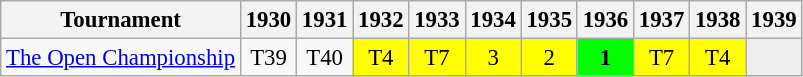<table class="wikitable" style="font-size:95%;text-align:center;">
<tr>
<th>Tournament</th>
<th>1930</th>
<th>1931</th>
<th>1932</th>
<th>1933</th>
<th>1934</th>
<th>1935</th>
<th>1936</th>
<th>1937</th>
<th>1938</th>
<th>1939</th>
</tr>
<tr>
<td align=left><a href='#'>The Open Championship</a></td>
<td>T39</td>
<td>T40</td>
<td style="background:yellow;">T4</td>
<td style="background:yellow;">T7</td>
<td style="background:yellow;">3</td>
<td style="background:yellow;">2</td>
<td style="background:lime;"><strong>1</strong></td>
<td style="background:yellow;">T7</td>
<td style="background:yellow;">T4</td>
<td style="background:#eeeeee;"></td>
</tr>
</table>
